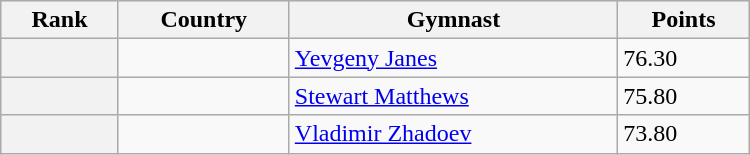<table class="wikitable" width=500>
<tr bgcolor="#efefef">
<th>Rank</th>
<th>Country</th>
<th>Gymnast</th>
<th>Points</th>
</tr>
<tr>
<th></th>
<td></td>
<td><a href='#'>Yevgeny Janes</a></td>
<td>76.30</td>
</tr>
<tr>
<th></th>
<td></td>
<td><a href='#'>Stewart Matthews</a></td>
<td>75.80</td>
</tr>
<tr>
<th></th>
<td></td>
<td><a href='#'>Vladimir Zhadoev</a></td>
<td>73.80</td>
</tr>
</table>
